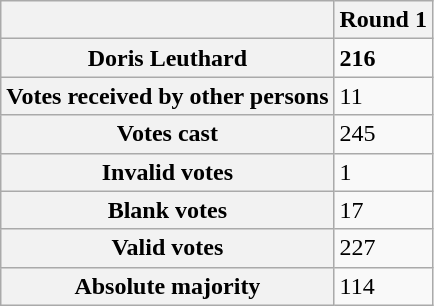<table class="wikitable">
<tr>
<th></th>
<th>Round 1</th>
</tr>
<tr>
<th>Doris Leuthard</th>
<td><strong>216</strong></td>
</tr>
<tr>
<th>Votes received by other persons</th>
<td>11</td>
</tr>
<tr>
<th>Votes cast</th>
<td>245</td>
</tr>
<tr>
<th>Invalid votes</th>
<td>1</td>
</tr>
<tr>
<th>Blank votes</th>
<td>17</td>
</tr>
<tr>
<th>Valid votes</th>
<td>227</td>
</tr>
<tr>
<th>Absolute majority</th>
<td>114</td>
</tr>
</table>
